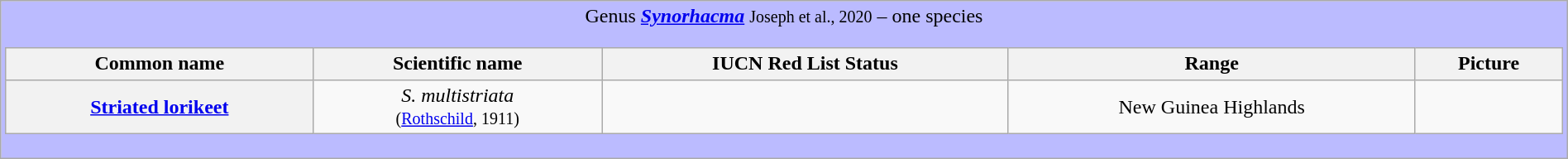<table class="wikitable" style="width:100%;text-align:center">
<tr>
<td colspan="100%" align="center" bgcolor="#BBBBFF">Genus <strong><em><a href='#'>Synorhacma</a></em></strong> <small>Joseph et al., 2020</small> – one species<br><table class="wikitable" style="width:100%;text-align:center">
<tr>
<th scope="col">Common name</th>
<th scope="col">Scientific name</th>
<th scope="col">IUCN Red List Status</th>
<th scope="col">Range</th>
<th scope="col">Picture</th>
</tr>
<tr>
<th scope="row"><a href='#'>Striated lorikeet</a></th>
<td><em>S. multistriata</em> <br><small>(<a href='#'>Rothschild</a>, 1911)</small></td>
<td></td>
<td>New Guinea Highlands</td>
<td></td>
</tr>
</table>
</td>
</tr>
</table>
